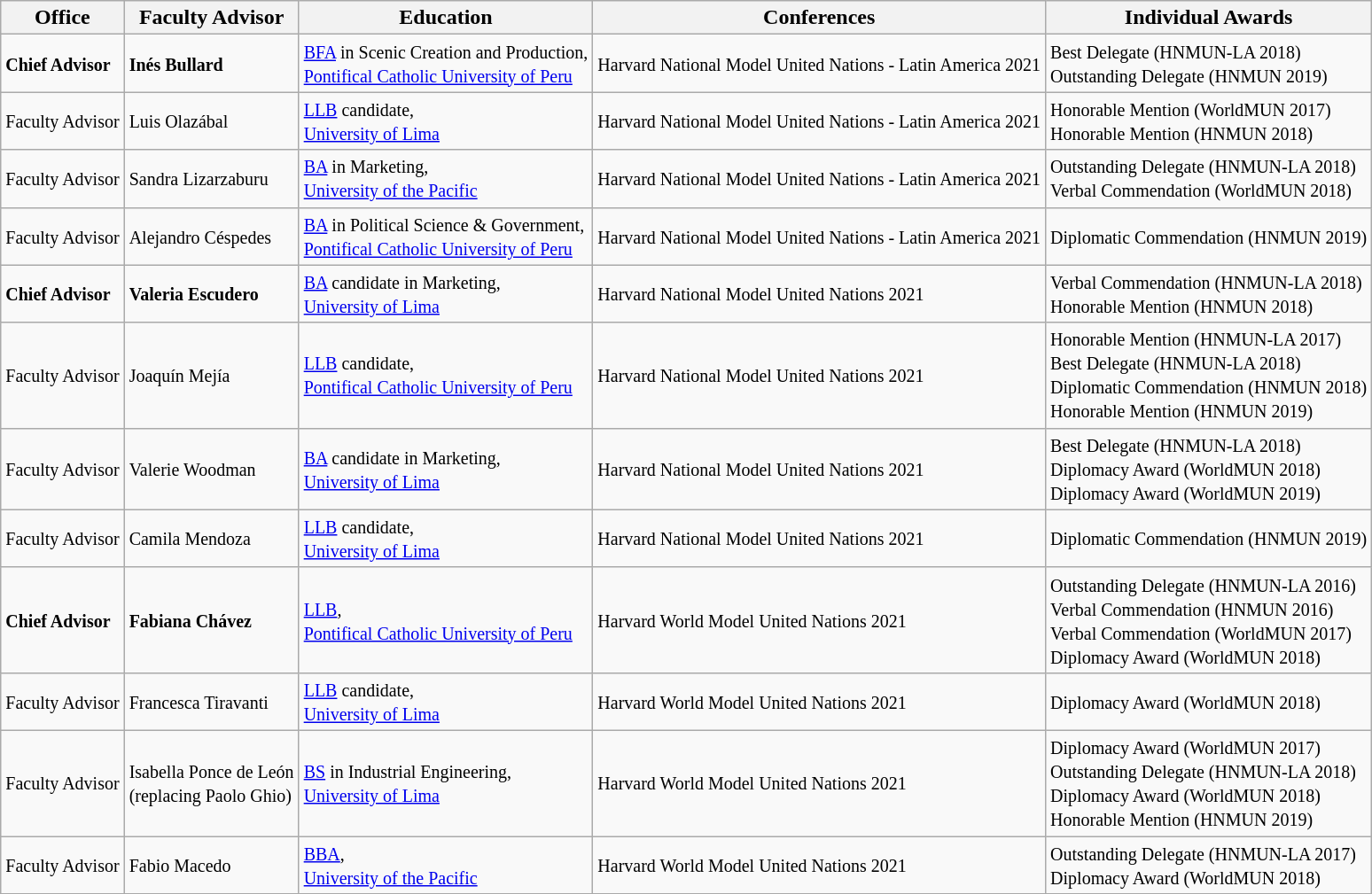<table class="wikitable sortable" style="text-align:left">
<tr>
<th>Office</th>
<th>Faculty Advisor</th>
<th>Education</th>
<th>Conferences</th>
<th>Individual Awards</th>
</tr>
<tr>
<td><small><strong>Chief Advisor</strong></small></td>
<td><small><strong>Inés Bullard</strong></small></td>
<td><small><a href='#'>BFA</a> in Scenic Creation and Production,<br> <a href='#'>Pontifical Catholic University of Peru</a></small></td>
<td><small> Harvard National Model United Nations - Latin America 2021</small></td>
<td><small>Best Delegate (HNMUN-LA 2018)<br>Outstanding Delegate (HNMUN 2019)</small></td>
</tr>
<tr>
<td><small>Faculty Advisor</small></td>
<td><small>Luis Olazábal</small></td>
<td><small><a href='#'>LLB</a> candidate,<br>  <a href='#'>University of Lima</a></small></td>
<td><small> Harvard National Model United Nations - Latin America 2021</small></td>
<td><small>Honorable Mention (WorldMUN 2017)<br>Honorable Mention (HNMUN 2018)</small></td>
</tr>
<tr>
<td><small>Faculty Advisor</small></td>
<td><small>Sandra Lizarzaburu</small></td>
<td><small><a href='#'>BA</a> in Marketing,<br>  <a href='#'>University of the Pacific</a></small></td>
<td><small> Harvard National Model United Nations - Latin America 2021</small></td>
<td><small>Outstanding Delegate (HNMUN-LA 2018)<br>Verbal Commendation (WorldMUN 2018)</small></td>
</tr>
<tr>
<td><small>Faculty Advisor</small></td>
<td><small>Alejandro Céspedes</small></td>
<td><small><a href='#'>BA</a> in Political Science & Government,<br> <a href='#'>Pontifical Catholic University of Peru</a></small></td>
<td><small> Harvard National Model United Nations - Latin America 2021</small></td>
<td><small>Diplomatic Commendation (HNMUN 2019)</small></td>
</tr>
<tr>
<td><small><strong>Chief Advisor</strong></small></td>
<td><small><strong>Valeria Escudero</strong></small></td>
<td><small><a href='#'>BA</a> candidate in Marketing,<br>  <a href='#'>University of Lima</a></small></td>
<td><small> Harvard National Model United Nations 2021</small></td>
<td><small>Verbal Commendation (HNMUN-LA 2018)<br>Honorable Mention (HNMUN 2018)</small></td>
</tr>
<tr>
<td><small>Faculty Advisor</small></td>
<td><small>Joaquín Mejía</small></td>
<td><small><a href='#'>LLB</a> candidate,<br> <a href='#'>Pontifical Catholic University of Peru</a></small></td>
<td><small> Harvard National Model United Nations 2021</small></td>
<td><small>Honorable Mention (HNMUN-LA 2017)<br>Best Delegate (HNMUN-LA 2018)<br>Diplomatic Commendation (HNMUN 2018)<br>Honorable Mention (HNMUN 2019)</small></td>
</tr>
<tr>
<td><small>Faculty Advisor</small></td>
<td><small>Valerie Woodman</small></td>
<td><small><a href='#'>BA</a> candidate in Marketing,<br>  <a href='#'>University of Lima</a></small></td>
<td><small> Harvard National Model United Nations 2021</small></td>
<td><small>Best Delegate (HNMUN-LA 2018)<br>Diplomacy Award (WorldMUN 2018)<br>Diplomacy Award (WorldMUN 2019)</small></td>
</tr>
<tr>
<td><small>Faculty Advisor</small></td>
<td><small>Camila Mendoza</small></td>
<td><small><a href='#'>LLB</a> candidate,<br>  <a href='#'>University of Lima</a></small></td>
<td><small> Harvard National Model United Nations 2021</small></td>
<td><small>Diplomatic Commendation (HNMUN 2019)</small></td>
</tr>
<tr>
<td><small><strong>Chief Advisor</strong></small></td>
<td><small><strong>Fabiana Chávez</strong></small></td>
<td><small><a href='#'>LLB</a>,<br> <a href='#'>Pontifical Catholic University of Peru</a></small></td>
<td><small> Harvard World Model United Nations 2021</small></td>
<td><small>Outstanding Delegate (HNMUN-LA 2016)<br>Verbal Commendation (HNMUN 2016)<br>Verbal Commendation (WorldMUN 2017)<br>Diplomacy Award (WorldMUN 2018)</small></td>
</tr>
<tr>
<td><small>Faculty Advisor</small></td>
<td><small>Francesca Tiravanti</small></td>
<td><small><a href='#'>LLB</a> candidate,<br>  <a href='#'>University of Lima</a></small></td>
<td><small> Harvard World Model United Nations 2021</small></td>
<td><small>Diplomacy Award (WorldMUN 2018)</small></td>
</tr>
<tr>
<td><small>Faculty Advisor</small></td>
<td><small>Isabella Ponce de León<br>(replacing Paolo Ghio)</small></td>
<td><small><a href='#'>BS</a> in Industrial Engineering,<br>  <a href='#'>University of Lima</a></small></td>
<td><small> Harvard World Model United Nations 2021</small></td>
<td><small>Diplomacy Award (WorldMUN 2017)<br>Outstanding Delegate (HNMUN-LA 2018)<br>Diplomacy Award (WorldMUN 2018)<br>Honorable Mention (HNMUN 2019)</small></td>
</tr>
<tr>
<td><small>Faculty Advisor</small></td>
<td><small>Fabio Macedo</small></td>
<td><small><a href='#'>BBA</a>,<br>  <a href='#'>University of the Pacific</a></small></td>
<td><small> Harvard World Model United Nations 2021</small></td>
<td><small>Outstanding Delegate (HNMUN-LA 2017)<br>Diplomacy Award (WorldMUN 2018)</small></td>
</tr>
<tr>
</tr>
</table>
